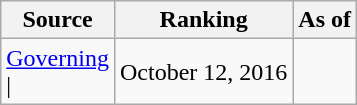<table class="wikitable" style="text-align:center">
<tr>
<th>Source</th>
<th>Ranking</th>
<th>As of</th>
</tr>
<tr>
<td align=left><a href='#'>Governing</a><br>| </td>
<td>October 12, 2016</td>
</tr>
</table>
